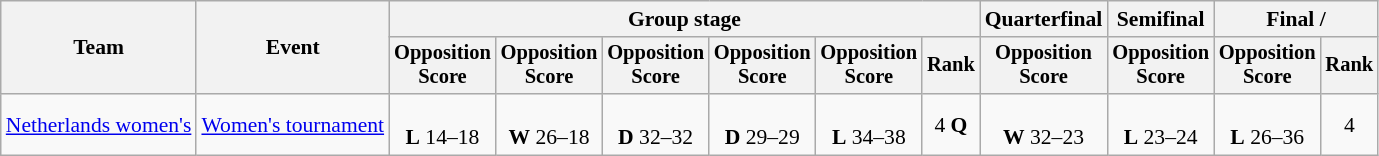<table class="wikitable" style="font-size:90%">
<tr>
<th rowspan=2>Team</th>
<th rowspan=2>Event</th>
<th colspan=6>Group stage</th>
<th>Quarterfinal</th>
<th>Semifinal</th>
<th colspan=2>Final / </th>
</tr>
<tr style="font-size:95%">
<th>Opposition<br>Score</th>
<th>Opposition<br>Score</th>
<th>Opposition<br>Score</th>
<th>Opposition<br>Score</th>
<th>Opposition<br>Score</th>
<th>Rank</th>
<th>Opposition<br>Score</th>
<th>Opposition<br>Score</th>
<th>Opposition<br>Score</th>
<th>Rank</th>
</tr>
<tr align=center>
<td align=left><a href='#'>Netherlands women's</a></td>
<td align=left><a href='#'>Women's tournament</a></td>
<td><br><strong>L</strong> 14–18</td>
<td><br><strong>W</strong> 26–18</td>
<td><br><strong>D</strong> 32–32</td>
<td><br><strong>D</strong> 29–29</td>
<td><br><strong>L</strong> 34–38</td>
<td>4 <strong>Q</strong></td>
<td><br><strong>W</strong> 32–23</td>
<td><br><strong>L</strong> 23–24</td>
<td><br><strong>L</strong> 26–36</td>
<td>4</td>
</tr>
</table>
